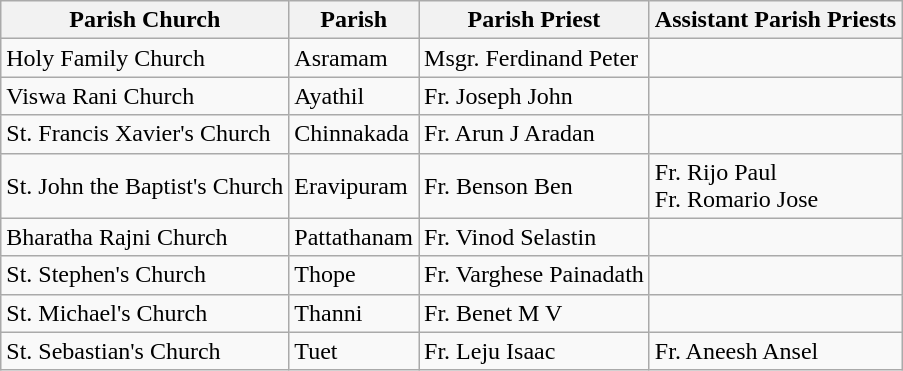<table class="wikitable">
<tr>
<th>Parish Church</th>
<th>Parish</th>
<th>Parish Priest</th>
<th>Assistant Parish Priests</th>
</tr>
<tr>
<td>Holy Family Church</td>
<td>Asramam</td>
<td>Msgr. Ferdinand Peter</td>
<td></td>
</tr>
<tr>
<td>Viswa Rani Church</td>
<td>Ayathil</td>
<td>Fr. Joseph John</td>
<td></td>
</tr>
<tr>
<td>St. Francis Xavier's Church</td>
<td>Chinnakada</td>
<td>Fr. Arun J Aradan</td>
<td></td>
</tr>
<tr>
<td>St. John the Baptist's Church</td>
<td>Eravipuram</td>
<td>Fr. Benson Ben</td>
<td>Fr. Rijo Paul<br>Fr. Romario Jose</td>
</tr>
<tr>
<td>Bharatha Rajni Church</td>
<td>Pattathanam</td>
<td>Fr. Vinod Selastin</td>
<td></td>
</tr>
<tr>
<td>St. Stephen's Church</td>
<td>Thope</td>
<td>Fr. Varghese Painadath</td>
<td></td>
</tr>
<tr>
<td>St. Michael's Church</td>
<td>Thanni</td>
<td>Fr. Benet M V</td>
<td></td>
</tr>
<tr>
<td>St. Sebastian's Church</td>
<td>Tuet</td>
<td>Fr. Leju Isaac</td>
<td>Fr. Aneesh Ansel</td>
</tr>
</table>
